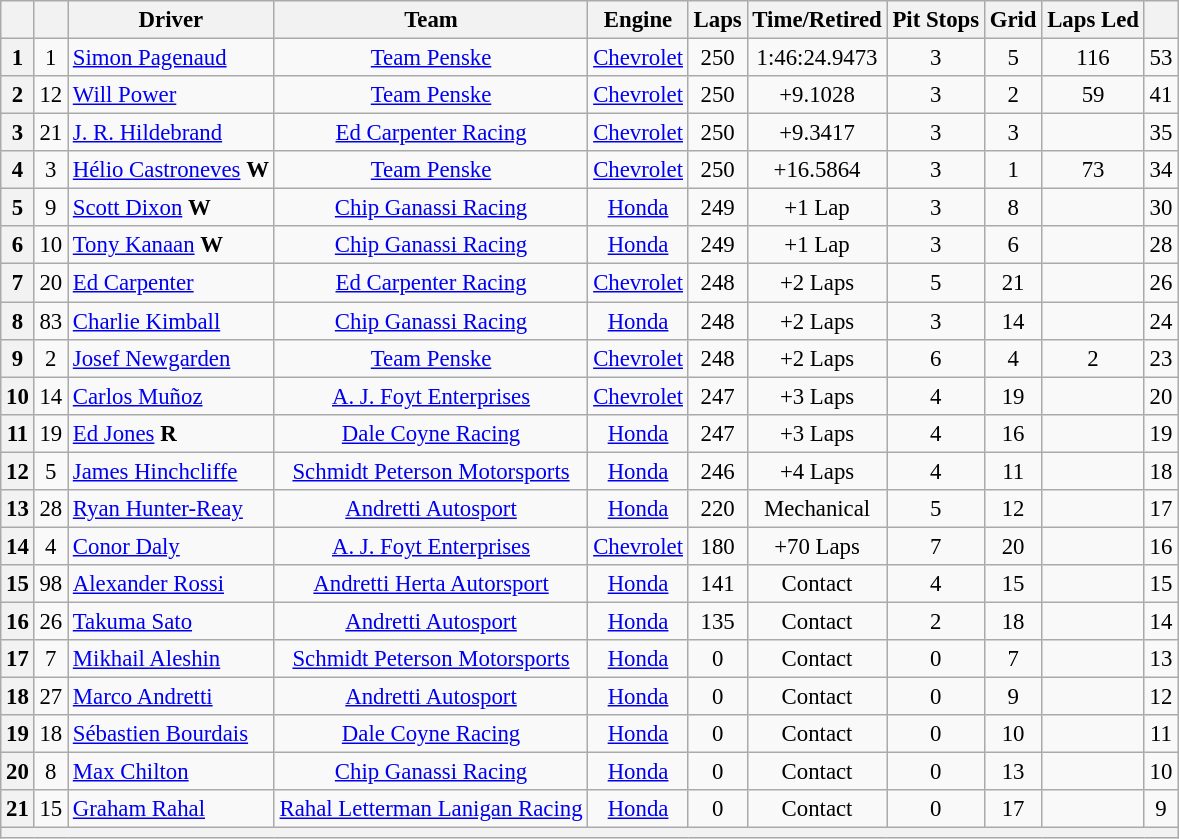<table class="wikitable" style="text-align:center; font-size: 95%;">
<tr>
<th></th>
<th></th>
<th>Driver</th>
<th>Team</th>
<th>Engine</th>
<th>Laps</th>
<th>Time/Retired</th>
<th>Pit Stops</th>
<th>Grid</th>
<th>Laps Led</th>
<th></th>
</tr>
<tr>
<th>1</th>
<td>1</td>
<td align="left"> <a href='#'>Simon Pagenaud</a></td>
<td><a href='#'>Team Penske</a></td>
<td><a href='#'>Chevrolet</a></td>
<td>250</td>
<td>1:46:24.9473</td>
<td>3</td>
<td>5</td>
<td>116</td>
<td>53</td>
</tr>
<tr>
<th>2</th>
<td>12</td>
<td align="left"> <a href='#'>Will Power</a></td>
<td><a href='#'>Team Penske</a></td>
<td><a href='#'>Chevrolet</a></td>
<td>250</td>
<td>+9.1028</td>
<td>3</td>
<td>2</td>
<td>59</td>
<td>41</td>
</tr>
<tr>
<th>3</th>
<td>21</td>
<td align="left"> <a href='#'>J. R. Hildebrand</a></td>
<td><a href='#'>Ed Carpenter Racing</a></td>
<td><a href='#'>Chevrolet</a></td>
<td>250</td>
<td>+9.3417</td>
<td>3</td>
<td>3</td>
<td></td>
<td>35</td>
</tr>
<tr>
<th>4</th>
<td>3</td>
<td align="left"> <a href='#'>Hélio Castroneves</a> <strong><span>W</span></strong></td>
<td><a href='#'>Team Penske</a></td>
<td><a href='#'>Chevrolet</a></td>
<td>250</td>
<td>+16.5864</td>
<td>3</td>
<td>1</td>
<td>73</td>
<td>34</td>
</tr>
<tr>
<th>5</th>
<td>9</td>
<td align="left"> <a href='#'>Scott Dixon</a> <strong><span>W</span></strong></td>
<td><a href='#'>Chip Ganassi Racing</a></td>
<td><a href='#'>Honda</a></td>
<td>249</td>
<td>+1 Lap</td>
<td>3</td>
<td>8</td>
<td></td>
<td>30</td>
</tr>
<tr>
<th>6</th>
<td>10</td>
<td align="left"> <a href='#'>Tony Kanaan</a> <strong><span>W</span></strong></td>
<td><a href='#'>Chip Ganassi Racing</a></td>
<td><a href='#'>Honda</a></td>
<td>249</td>
<td>+1 Lap</td>
<td>3</td>
<td>6</td>
<td></td>
<td>28</td>
</tr>
<tr>
<th>7</th>
<td>20</td>
<td align="left"> <a href='#'>Ed Carpenter</a></td>
<td><a href='#'>Ed Carpenter Racing</a></td>
<td><a href='#'>Chevrolet</a></td>
<td>248</td>
<td>+2 Laps</td>
<td>5</td>
<td>21</td>
<td></td>
<td>26</td>
</tr>
<tr>
<th>8</th>
<td>83</td>
<td align="left"> <a href='#'>Charlie Kimball</a></td>
<td><a href='#'>Chip Ganassi Racing</a></td>
<td><a href='#'>Honda</a></td>
<td>248</td>
<td>+2 Laps</td>
<td>3</td>
<td>14</td>
<td></td>
<td>24</td>
</tr>
<tr>
<th>9</th>
<td>2</td>
<td align="left"> <a href='#'>Josef Newgarden</a></td>
<td><a href='#'>Team Penske</a></td>
<td><a href='#'>Chevrolet</a></td>
<td>248</td>
<td>+2 Laps</td>
<td>6</td>
<td>4</td>
<td>2</td>
<td>23</td>
</tr>
<tr>
<th>10</th>
<td>14</td>
<td align="left"> <a href='#'>Carlos Muñoz</a></td>
<td><a href='#'>A. J. Foyt Enterprises</a></td>
<td><a href='#'>Chevrolet</a></td>
<td>247</td>
<td>+3 Laps</td>
<td>4</td>
<td>19</td>
<td></td>
<td>20</td>
</tr>
<tr>
<th>11</th>
<td>19</td>
<td align="left"> <a href='#'>Ed Jones</a> <strong><span>R</span></strong></td>
<td><a href='#'>Dale Coyne Racing</a></td>
<td><a href='#'>Honda</a></td>
<td>247</td>
<td>+3 Laps</td>
<td>4</td>
<td>16</td>
<td></td>
<td>19</td>
</tr>
<tr>
<th>12</th>
<td>5</td>
<td align="left"> <a href='#'>James Hinchcliffe</a></td>
<td><a href='#'>Schmidt Peterson Motorsports</a></td>
<td><a href='#'>Honda</a></td>
<td>246</td>
<td>+4 Laps</td>
<td>4</td>
<td>11</td>
<td></td>
<td>18</td>
</tr>
<tr>
<th>13</th>
<td>28</td>
<td align="left"> <a href='#'>Ryan Hunter-Reay</a></td>
<td><a href='#'>Andretti Autosport</a></td>
<td><a href='#'>Honda</a></td>
<td>220</td>
<td>Mechanical</td>
<td>5</td>
<td>12</td>
<td></td>
<td>17</td>
</tr>
<tr>
<th>14</th>
<td>4</td>
<td align="left"> <a href='#'>Conor Daly</a></td>
<td><a href='#'>A. J. Foyt Enterprises</a></td>
<td><a href='#'>Chevrolet</a></td>
<td>180</td>
<td>+70 Laps</td>
<td>7</td>
<td>20</td>
<td></td>
<td>16</td>
</tr>
<tr>
<th>15</th>
<td>98</td>
<td align="left"> <a href='#'>Alexander Rossi</a></td>
<td><a href='#'>Andretti Herta Autorsport</a></td>
<td><a href='#'>Honda</a></td>
<td>141</td>
<td>Contact</td>
<td>4</td>
<td>15</td>
<td></td>
<td>15</td>
</tr>
<tr>
<th>16</th>
<td>26</td>
<td align="left"> <a href='#'>Takuma Sato</a></td>
<td><a href='#'>Andretti Autosport</a></td>
<td><a href='#'>Honda</a></td>
<td>135</td>
<td>Contact</td>
<td>2</td>
<td>18</td>
<td></td>
<td>14</td>
</tr>
<tr>
<th>17</th>
<td>7</td>
<td align="left"> <a href='#'>Mikhail Aleshin</a></td>
<td><a href='#'>Schmidt Peterson Motorsports</a></td>
<td><a href='#'>Honda</a></td>
<td>0</td>
<td>Contact</td>
<td>0</td>
<td>7</td>
<td></td>
<td>13</td>
</tr>
<tr>
<th>18</th>
<td>27</td>
<td align="left"> <a href='#'>Marco Andretti</a></td>
<td><a href='#'>Andretti Autosport</a></td>
<td><a href='#'>Honda</a></td>
<td>0</td>
<td>Contact</td>
<td>0</td>
<td>9</td>
<td></td>
<td>12</td>
</tr>
<tr>
<th>19</th>
<td>18</td>
<td align="left"> <a href='#'>Sébastien Bourdais</a></td>
<td><a href='#'>Dale Coyne Racing</a></td>
<td><a href='#'>Honda</a></td>
<td>0</td>
<td>Contact</td>
<td>0</td>
<td>10</td>
<td></td>
<td>11</td>
</tr>
<tr>
<th>20</th>
<td>8</td>
<td align="left"> <a href='#'>Max Chilton</a></td>
<td><a href='#'>Chip Ganassi Racing</a></td>
<td><a href='#'>Honda</a></td>
<td>0</td>
<td>Contact</td>
<td>0</td>
<td>13</td>
<td></td>
<td>10</td>
</tr>
<tr>
<th>21</th>
<td>15</td>
<td align="left"> <a href='#'>Graham Rahal</a></td>
<td><a href='#'>Rahal Letterman Lanigan Racing</a></td>
<td><a href='#'>Honda</a></td>
<td>0</td>
<td>Contact</td>
<td>0</td>
<td>17</td>
<td></td>
<td>9</td>
</tr>
<tr>
<th colspan=11></th>
</tr>
</table>
